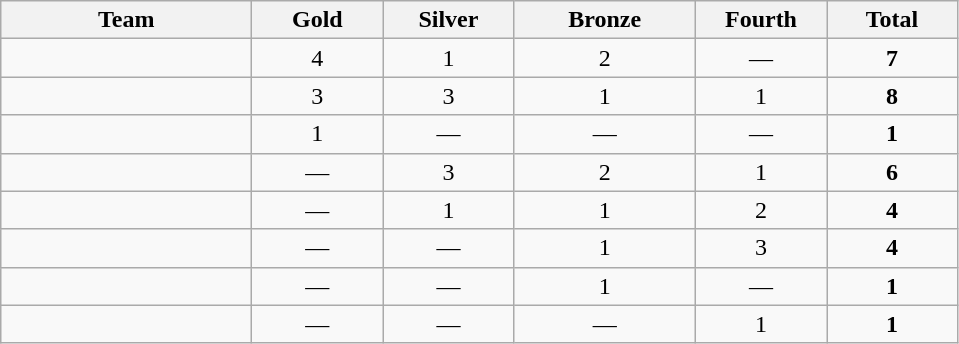<table class="wikitable sortable" style="text-align:center;">
<tr>
<th style="width:10em;">Team</th>
<th style="width:5em;"> Gold</th>
<th style="width:5em;"> Silver</th>
<th style="width:7.5em; padding:0;"> Bronze</th>
<th style="width:5em;">Fourth</th>
<th style="width:5em;">Total </th>
</tr>
<tr>
<td align="left"></td>
<td>4</td>
<td>1</td>
<td>2</td>
<td>—</td>
<td><strong>7</strong></td>
</tr>
<tr>
<td align="left"><strong></strong></td>
<td>3</td>
<td>3</td>
<td>1</td>
<td>1</td>
<td><strong>8</strong></td>
</tr>
<tr>
<td align="left"></td>
<td>1</td>
<td>—</td>
<td>—</td>
<td>—</td>
<td><strong>1</strong></td>
</tr>
<tr>
<td align=left></td>
<td>—</td>
<td>3</td>
<td>2</td>
<td>1</td>
<td><strong>6</strong></td>
</tr>
<tr>
<td align="left"></td>
<td>—</td>
<td>1</td>
<td>1</td>
<td>2</td>
<td><strong>4</strong></td>
</tr>
<tr>
<td align="left"></td>
<td>—</td>
<td>—</td>
<td>1</td>
<td>3</td>
<td><strong>4</strong></td>
</tr>
<tr>
<td align=left></td>
<td>—</td>
<td>—</td>
<td>1</td>
<td>—</td>
<td><strong>1</strong></td>
</tr>
<tr>
<td align=left></td>
<td>—</td>
<td>—</td>
<td>—</td>
<td>1</td>
<td><strong>1</strong></td>
</tr>
</table>
